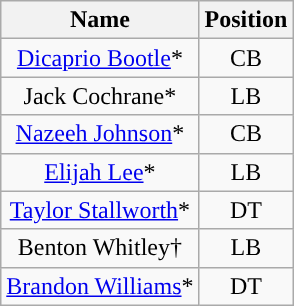<table class="wikitable" style="text-align:center">
<tr>
<th>Name</th>
<th>Position</th>
</tr>
<tr>
<td><a href='#'>Dicaprio Bootle</a>*</td>
<td>CB</td>
</tr>
<tr>
<td>Jack Cochrane*</td>
<td>LB</td>
</tr>
<tr>
<td><a href='#'>Nazeeh Johnson</a>*</td>
<td>CB</td>
</tr>
<tr>
<td><a href='#'>Elijah Lee</a>*</td>
<td>LB</td>
</tr>
<tr>
<td><a href='#'>Taylor Stallworth</a>*</td>
<td>DT</td>
</tr>
<tr>
<td>Benton Whitley†</td>
<td>LB</td>
</tr>
<tr>
<td><a href='#'>Brandon Williams</a>*</td>
<td>DT</td>
</tr>
</table>
